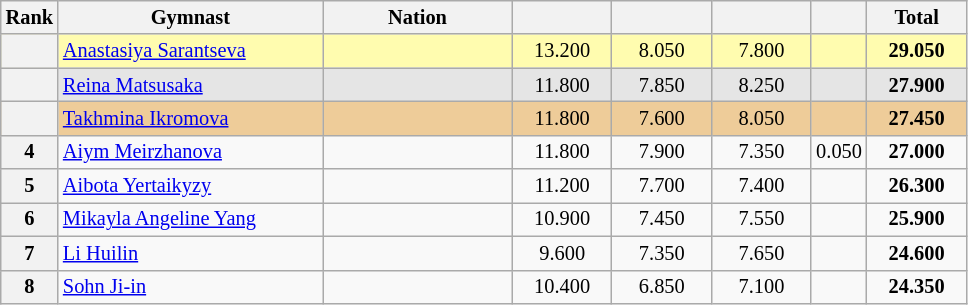<table class="wikitable sortable" style="text-align:center; font-size:85%">
<tr>
<th scope="col" style="width:20px;">Rank</th>
<th ! scope="col" style="width:170px;">Gymnast</th>
<th ! scope="col" style="width:120px;">Nation</th>
<th ! scope="col" style="width:60px;"></th>
<th ! scope="col" style="width:60px;"></th>
<th ! scope="col" style="width:60px;"></th>
<th ! scope="col" style="width:30px;"></th>
<th ! scope="col" style="width:60px;">Total</th>
</tr>
<tr bgcolor=fffcaf>
<th scope=row></th>
<td align=left><a href='#'>Anastasiya Sarantseva</a></td>
<td align=left></td>
<td>13.200</td>
<td>8.050</td>
<td>7.800</td>
<td></td>
<td><strong>29.050</strong></td>
</tr>
<tr bgcolor=e5e5e5>
<th scope=row></th>
<td align=left><a href='#'>Reina Matsusaka</a></td>
<td align=left></td>
<td>11.800</td>
<td>7.850</td>
<td>8.250</td>
<td></td>
<td><strong>27.900</strong></td>
</tr>
<tr bgcolor=eecc99>
<th scope=row></th>
<td align=left><a href='#'>Takhmina Ikromova</a></td>
<td align=left></td>
<td>11.800</td>
<td>7.600</td>
<td>8.050</td>
<td></td>
<td><strong>27.450</strong></td>
</tr>
<tr>
<th scope=row>4</th>
<td align=left><a href='#'>Aiym Meirzhanova</a></td>
<td align=left></td>
<td>11.800</td>
<td>7.900</td>
<td>7.350</td>
<td>0.050</td>
<td><strong>27.000</strong></td>
</tr>
<tr>
<th scope=row>5</th>
<td align=left><a href='#'>Aibota Yertaikyzy</a></td>
<td align=left></td>
<td>11.200</td>
<td>7.700</td>
<td>7.400</td>
<td></td>
<td><strong>26.300</strong></td>
</tr>
<tr>
<th scope=row>6</th>
<td align=left><a href='#'>Mikayla Angeline Yang</a></td>
<td align=left></td>
<td>10.900</td>
<td>7.450</td>
<td>7.550</td>
<td></td>
<td><strong>25.900</strong></td>
</tr>
<tr>
<th scope=row>7</th>
<td align=left><a href='#'>Li Huilin</a></td>
<td align=left></td>
<td>9.600</td>
<td>7.350</td>
<td>7.650</td>
<td></td>
<td><strong>24.600</strong></td>
</tr>
<tr>
<th scope=row>8</th>
<td align=left><a href='#'>Sohn Ji-in</a></td>
<td align=left></td>
<td>10.400</td>
<td>6.850</td>
<td>7.100</td>
<td></td>
<td><strong>24.350</strong></td>
</tr>
</table>
